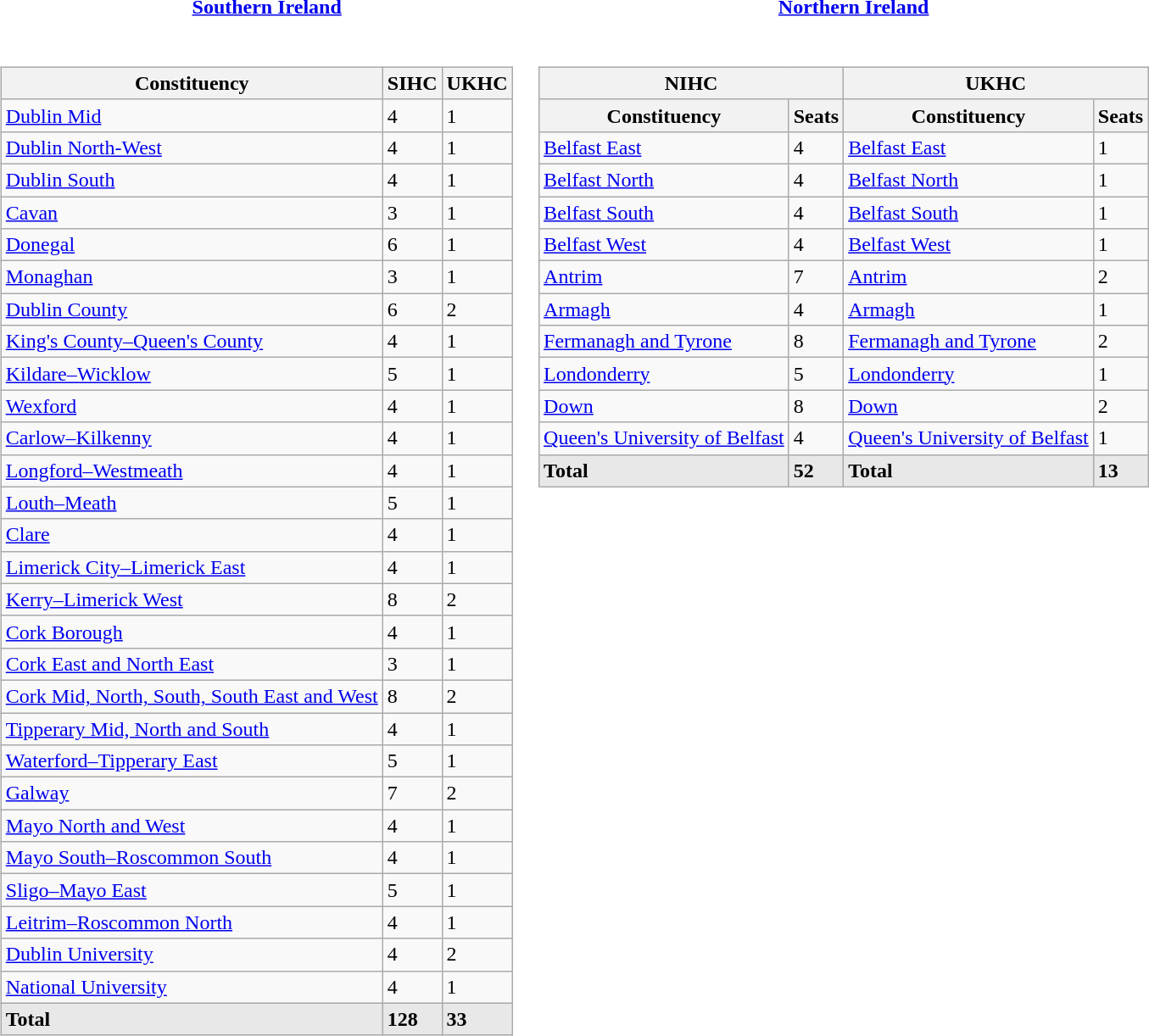<table>
<tr>
<th><a href='#'>Southern Ireland</a></th>
<th><a href='#'>Northern Ireland</a></th>
</tr>
<tr>
<td valign=top><br><table class=wikitable>
<tr>
<th>Constituency</th>
<th>SIHC</th>
<th>UKHC</th>
</tr>
<tr>
<td><a href='#'>Dublin Mid</a></td>
<td>4</td>
<td>1</td>
</tr>
<tr>
<td><a href='#'>Dublin North-West</a></td>
<td>4</td>
<td>1</td>
</tr>
<tr>
<td><a href='#'>Dublin South</a></td>
<td>4</td>
<td>1</td>
</tr>
<tr>
<td><a href='#'>Cavan</a></td>
<td>3</td>
<td>1</td>
</tr>
<tr>
<td><a href='#'>Donegal</a></td>
<td>6</td>
<td>1</td>
</tr>
<tr>
<td><a href='#'>Monaghan</a></td>
<td>3</td>
<td>1</td>
</tr>
<tr>
<td><a href='#'>Dublin County</a></td>
<td>6</td>
<td>2</td>
</tr>
<tr>
<td><a href='#'>King's County–Queen's County</a></td>
<td>4</td>
<td>1</td>
</tr>
<tr>
<td><a href='#'>Kildare–Wicklow</a></td>
<td>5</td>
<td>1</td>
</tr>
<tr>
<td><a href='#'>Wexford</a></td>
<td>4</td>
<td>1</td>
</tr>
<tr>
<td><a href='#'>Carlow–Kilkenny</a></td>
<td>4</td>
<td>1</td>
</tr>
<tr>
<td><a href='#'>Longford–Westmeath</a></td>
<td>4</td>
<td>1</td>
</tr>
<tr>
<td><a href='#'>Louth–Meath</a></td>
<td>5</td>
<td>1</td>
</tr>
<tr>
<td><a href='#'>Clare</a></td>
<td>4</td>
<td>1</td>
</tr>
<tr>
<td><a href='#'>Limerick City–Limerick East</a></td>
<td>4</td>
<td>1</td>
</tr>
<tr>
<td><a href='#'>Kerry–Limerick West</a></td>
<td>8</td>
<td>2</td>
</tr>
<tr>
<td><a href='#'>Cork Borough</a></td>
<td>4</td>
<td>1</td>
</tr>
<tr>
<td><a href='#'>Cork East and North East</a></td>
<td>3</td>
<td>1</td>
</tr>
<tr>
<td><a href='#'>Cork Mid, North, South, South East and West</a></td>
<td>8</td>
<td>2</td>
</tr>
<tr>
<td><a href='#'>Tipperary Mid, North and South</a></td>
<td>4</td>
<td>1</td>
</tr>
<tr>
<td><a href='#'>Waterford–Tipperary East</a></td>
<td>5</td>
<td>1</td>
</tr>
<tr>
<td><a href='#'>Galway</a></td>
<td>7</td>
<td>2</td>
</tr>
<tr>
<td><a href='#'>Mayo North and West</a></td>
<td>4</td>
<td>1</td>
</tr>
<tr>
<td><a href='#'>Mayo South–Roscommon South</a></td>
<td>4</td>
<td>1</td>
</tr>
<tr>
<td><a href='#'>Sligo–Mayo East</a></td>
<td>5</td>
<td>1</td>
</tr>
<tr>
<td><a href='#'>Leitrim–Roscommon North</a></td>
<td>4</td>
<td>1</td>
</tr>
<tr>
<td><a href='#'>Dublin University</a></td>
<td>4</td>
<td>2</td>
</tr>
<tr>
<td><a href='#'>National University</a></td>
<td>4</td>
<td>1</td>
</tr>
<tr style="font-weight:bold; background:rgb(232,232,232);">
<td>Total</td>
<td>128</td>
<td>33</td>
</tr>
</table>
</td>
<td valign=top><br><table class=wikitable>
<tr>
<th colspan=2>NIHC</th>
<th colspan=2>UKHC</th>
</tr>
<tr>
<th>Constituency</th>
<th>Seats</th>
<th>Constituency</th>
<th>Seats</th>
</tr>
<tr>
<td><a href='#'>Belfast East</a></td>
<td>4</td>
<td><a href='#'>Belfast East</a></td>
<td>1</td>
</tr>
<tr>
<td><a href='#'>Belfast North</a></td>
<td>4</td>
<td><a href='#'>Belfast North</a></td>
<td>1</td>
</tr>
<tr>
<td><a href='#'>Belfast South</a></td>
<td>4</td>
<td><a href='#'>Belfast South</a></td>
<td>1</td>
</tr>
<tr>
<td><a href='#'>Belfast West</a></td>
<td>4</td>
<td><a href='#'>Belfast West</a></td>
<td>1</td>
</tr>
<tr>
<td><a href='#'>Antrim</a></td>
<td>7</td>
<td><a href='#'>Antrim</a></td>
<td>2</td>
</tr>
<tr>
<td><a href='#'>Armagh</a></td>
<td>4</td>
<td><a href='#'>Armagh</a></td>
<td>1</td>
</tr>
<tr>
<td><a href='#'>Fermanagh and Tyrone</a></td>
<td>8</td>
<td><a href='#'>Fermanagh and Tyrone</a></td>
<td>2</td>
</tr>
<tr>
<td><a href='#'>Londonderry</a></td>
<td>5</td>
<td><a href='#'>Londonderry</a></td>
<td>1</td>
</tr>
<tr>
<td><a href='#'>Down</a></td>
<td>8</td>
<td><a href='#'>Down</a></td>
<td>2</td>
</tr>
<tr>
<td><a href='#'>Queen's University of Belfast</a></td>
<td>4</td>
<td><a href='#'>Queen's University of Belfast</a></td>
<td>1</td>
</tr>
<tr style="font-weight:bold; background:rgb(232,232,232);">
<td>Total</td>
<td>52</td>
<td>Total</td>
<td>13</td>
</tr>
</table>
</td>
</tr>
</table>
